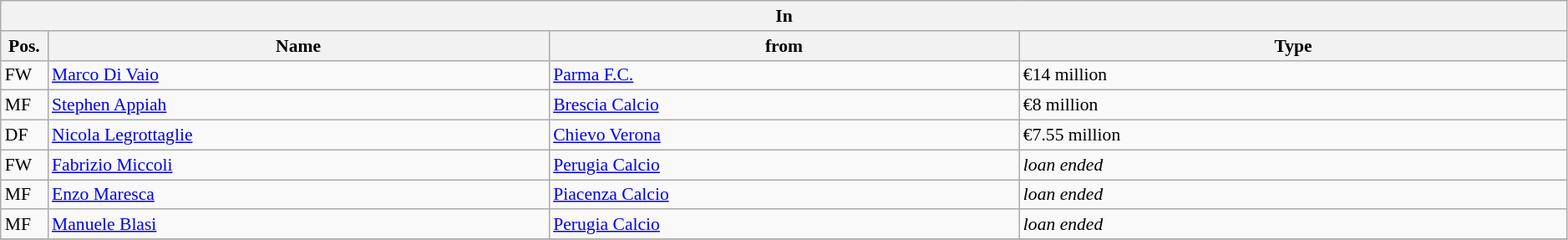<table class="wikitable" style="font-size:90%;width:99%;">
<tr>
<th colspan="4">In</th>
</tr>
<tr>
<th width=3%>Pos.</th>
<th width=32%>Name</th>
<th width=30%>from</th>
<th width=35%>Type</th>
</tr>
<tr>
<td>FW</td>
<td><a href='#'>Marco Di Vaio</a></td>
<td><a href='#'>Parma F.C.</a></td>
<td>€14 million</td>
</tr>
<tr>
<td>MF</td>
<td><a href='#'>Stephen Appiah</a></td>
<td><a href='#'>Brescia Calcio</a></td>
<td>€8 million</td>
</tr>
<tr>
<td>DF</td>
<td><a href='#'>Nicola Legrottaglie</a></td>
<td><a href='#'>Chievo Verona</a></td>
<td>€7.55 million</td>
</tr>
<tr>
<td>FW</td>
<td><a href='#'>Fabrizio Miccoli</a></td>
<td><a href='#'>Perugia Calcio</a></td>
<td><em>loan ended</em></td>
</tr>
<tr>
<td>MF</td>
<td><a href='#'>Enzo Maresca</a></td>
<td><a href='#'>Piacenza Calcio</a></td>
<td><em>loan ended</em></td>
</tr>
<tr>
<td>MF</td>
<td><a href='#'>Manuele Blasi</a></td>
<td><a href='#'>Perugia Calcio</a></td>
<td><em>loan ended</em></td>
</tr>
<tr>
</tr>
</table>
